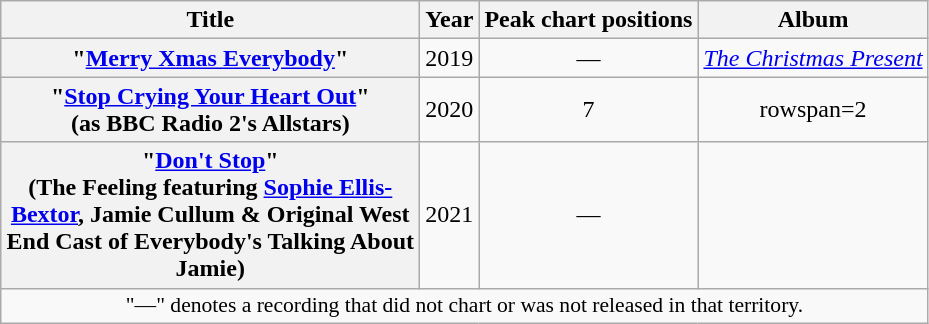<table class="wikitable plainrowheaders" style="text-align:center;" border="1">
<tr>
<th scope="col" rowspan="1" style="width:17em;">Title</th>
<th scope="col" rowspan="1" style="width:1em;">Year</th>
<th scope="col" rowspan="1">Peak chart positions</th>
<th scope="col" rowspan="1">Album</th>
</tr>
<tr>
<th scope="row">"<a href='#'>Merry Xmas Everybody</a>"<br> </th>
<td>2019</td>
<td>—</td>
<td><em><a href='#'>The Christmas Present</a></em></td>
</tr>
<tr>
<th scope="row">"<a href='#'>Stop Crying Your Heart Out</a>"<br><span>(as BBC Radio 2's Allstars)</span></th>
<td>2020</td>
<td>7</td>
<td>rowspan=2 </td>
</tr>
<tr>
<th scope="row">"<a href='#'>Don't Stop</a>"<br><span>(The Feeling featuring <a href='#'>Sophie Ellis-Bextor</a>, Jamie Cullum & Original West End Cast of Everybody's Talking About Jamie)</span></th>
<td>2021</td>
<td>—</td>
</tr>
<tr>
<td colspan="9" style="font-size:90%">"—" denotes a recording that did not chart or was not released in that territory.</td>
</tr>
</table>
